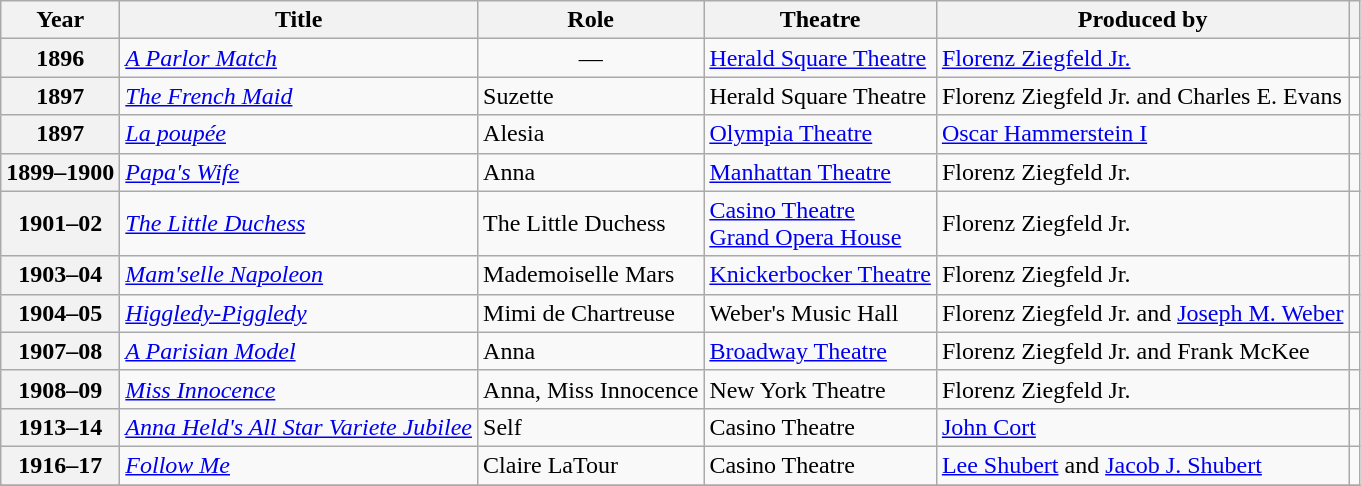<table class="wikitable sortable plainrowheaders">
<tr>
<th scope="col">Year</th>
<th scope="col">Title</th>
<th scope="col">Role</th>
<th scope="col">Theatre</th>
<th scope="col" class="unsortable">Produced by</th>
<th scope="col" class="unsortable"></th>
</tr>
<tr>
<th scope="row">1896</th>
<td><em><a href='#'>A Parlor Match</a></em></td>
<td align="center">—</td>
<td><a href='#'>Herald Square Theatre</a></td>
<td><a href='#'>Florenz Ziegfeld Jr.</a></td>
<td align="center"></td>
</tr>
<tr>
<th scope="row">1897</th>
<td><em><a href='#'>The French Maid</a></em></td>
<td>Suzette</td>
<td>Herald Square Theatre</td>
<td>Florenz Ziegfeld Jr. and Charles E. Evans</td>
<td align="center"></td>
</tr>
<tr>
<th scope="row">1897</th>
<td><em><a href='#'>La poupée</a></em></td>
<td>Alesia</td>
<td><a href='#'>Olympia Theatre</a></td>
<td><a href='#'>Oscar Hammerstein I</a></td>
<td align="center"></td>
</tr>
<tr>
<th scope="row">1899–1900</th>
<td><em><a href='#'>Papa's Wife</a></em></td>
<td>Anna</td>
<td><a href='#'>Manhattan Theatre</a></td>
<td>Florenz Ziegfeld Jr.</td>
<td align="center"></td>
</tr>
<tr>
<th scope="row">1901–02</th>
<td><em><a href='#'>The Little Duchess</a></em></td>
<td>The Little Duchess</td>
<td><a href='#'>Casino Theatre</a> <br><a href='#'>Grand Opera House</a></td>
<td>Florenz Ziegfeld Jr.</td>
<td align="center"></td>
</tr>
<tr>
<th scope="row">1903–04</th>
<td><em><a href='#'>Mam'selle Napoleon</a></em></td>
<td>Mademoiselle Mars</td>
<td><a href='#'>Knickerbocker Theatre</a></td>
<td>Florenz Ziegfeld Jr.</td>
<td align="center"></td>
</tr>
<tr>
<th scope="row">1904–05</th>
<td><em><a href='#'>Higgledy-Piggledy</a></em></td>
<td>Mimi de Chartreuse</td>
<td>Weber's Music Hall</td>
<td>Florenz Ziegfeld Jr. and <a href='#'>Joseph M. Weber</a></td>
<td align="center"></td>
</tr>
<tr>
<th scope="row">1907–08</th>
<td><em><a href='#'>A Parisian Model</a></em></td>
<td>Anna</td>
<td><a href='#'>Broadway Theatre</a></td>
<td>Florenz Ziegfeld Jr. and Frank McKee</td>
<td align="center"></td>
</tr>
<tr>
<th scope="row">1908–09</th>
<td><em><a href='#'>Miss Innocence</a></em></td>
<td>Anna, Miss Innocence</td>
<td>New York Theatre</td>
<td>Florenz Ziegfeld Jr.</td>
<td align="center"></td>
</tr>
<tr>
<th scope="row">1913–14</th>
<td><em><a href='#'>Anna Held's All Star Variete Jubilee</a></em></td>
<td>Self</td>
<td>Casino Theatre</td>
<td><a href='#'>John Cort</a></td>
<td align="center"></td>
</tr>
<tr>
<th scope="row">1916–17</th>
<td><em><a href='#'>Follow Me</a></em></td>
<td>Claire LaTour</td>
<td>Casino Theatre</td>
<td><a href='#'>Lee Shubert</a> and <a href='#'>Jacob J. Shubert</a></td>
<td align="center"></td>
</tr>
<tr>
</tr>
</table>
